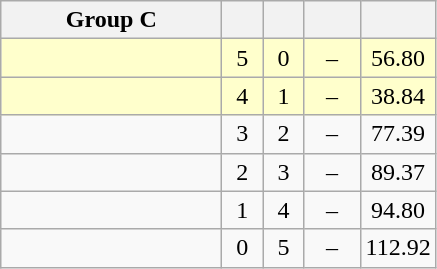<table class="wikitable" style="text-align: center;">
<tr>
<th width=140>Group C</th>
<th width=20></th>
<th width=20></th>
<th width=30></th>
<th width=20></th>
</tr>
<tr bgcolor=#ffffcc>
<td style="text-align:left;"></td>
<td>5</td>
<td>0</td>
<td>–</td>
<td>56.80</td>
</tr>
<tr bgcolor=#ffffcc>
<td style="text-align:left;"></td>
<td>4</td>
<td>1</td>
<td>–</td>
<td>38.84</td>
</tr>
<tr>
<td style="text-align:left;"></td>
<td>3</td>
<td>2</td>
<td>–</td>
<td>77.39</td>
</tr>
<tr>
<td style="text-align:left;"></td>
<td>2</td>
<td>3</td>
<td>–</td>
<td>89.37</td>
</tr>
<tr>
<td style="text-align:left;"></td>
<td>1</td>
<td>4</td>
<td>–</td>
<td>94.80</td>
</tr>
<tr>
<td style="text-align:left;"></td>
<td>0</td>
<td>5</td>
<td>–</td>
<td>112.92</td>
</tr>
</table>
